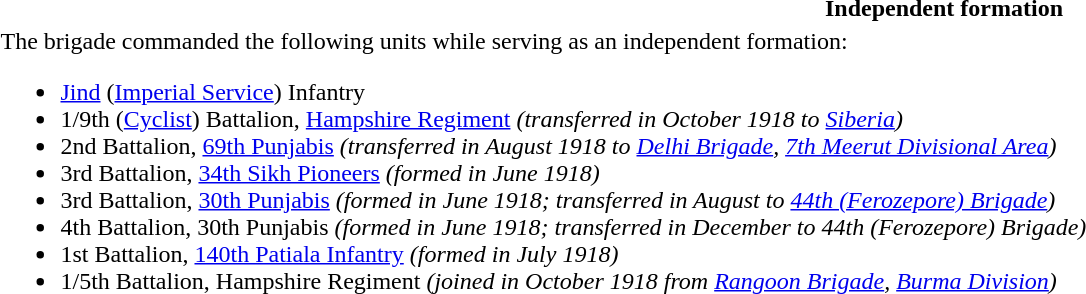<table class="toccolours collapsible collapsed" style="width:100%; background:transparent;">
<tr>
<th>Independent formation</th>
</tr>
<tr>
<td>The brigade commanded the following units while serving as an independent formation:<br><ul><li><a href='#'>Jind</a> (<a href='#'>Imperial Service</a>) Infantry</li><li>1/9th (<a href='#'>Cyclist</a>) Battalion, <a href='#'>Hampshire Regiment</a> <em>(transferred in October 1918 to <a href='#'>Siberia</a>)</em></li><li>2nd Battalion, <a href='#'>69th Punjabis</a> <em>(transferred in August 1918 to <a href='#'>Delhi Brigade</a>, <a href='#'>7th Meerut Divisional Area</a>)</em></li><li>3rd Battalion, <a href='#'>34th Sikh Pioneers</a> <em>(formed in June 1918)</em></li><li>3rd Battalion, <a href='#'>30th Punjabis</a> <em>(formed in June 1918; transferred in August to <a href='#'>44th (Ferozepore) Brigade</a>)</em></li><li>4th Battalion, 30th Punjabis <em>(formed in June 1918; transferred in December to 44th (Ferozepore) Brigade)</em></li><li>1st Battalion, <a href='#'>140th Patiala Infantry</a> <em>(formed in July 1918)</em></li><li>1/5th Battalion, Hampshire Regiment <em>(joined in October 1918 from <a href='#'>Rangoon Brigade</a>, <a href='#'>Burma Division</a>)</em></li></ul></td>
</tr>
</table>
